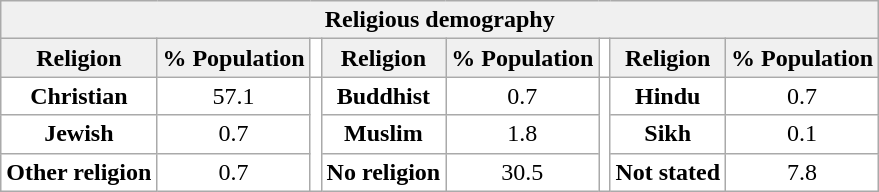<table class="wikitable floatright" style="text-align:center;">
<tr>
<th colspan="8" style="background:#f0f0f0; color:black;"><strong>Religious demography</strong></th>
</tr>
<tr>
<th style="background:#f0f0f0; color:black;">Religion</th>
<th style="background:#f0f0f0; color:black;">% Population</th>
<th style="background:#fff; color:#fff;"></th>
<th style="background:#f0f0f0; color:black;">Religion</th>
<th style="background:#f0f0f0; color:black;">% Population</th>
<th style="background:#fff; color:#fff;"></th>
<th style="background:#f0f0f0; color:black;">Religion</th>
<th style="background:#f0f0f0; color:black;">% Population</th>
</tr>
<tr>
<th style="background:#fff; color:black;">Christian</th>
<td style="background:#fff; color:#black;">57.1</td>
<td style="background:#fff; color:#fff;" rowspan="7"></td>
<th style="background:#fff; color:black;">Buddhist</th>
<td style="background:#fff; color:#black;">0.7</td>
<td style="background:#fff; color:#fff;" rowspan="7"></td>
<th style="background:#fff; color:black;">Hindu</th>
<td style="background:#fff; color:#black;">0.7</td>
</tr>
<tr>
<th style="background:#fff; color:black;">Jewish</th>
<td style="background:#fff; color:#black;">0.7</td>
<th style="background:#fff; color:black;">Muslim</th>
<td style="background:#fff; color:#black;">1.8</td>
<th style="background:#fff; color:black;">Sikh</th>
<td style="background:#fff; color:#black;">0.1</td>
</tr>
<tr>
<th style="background:#fff; color:black;">Other religion</th>
<td style="background:#fff; color:#black;">0.7</td>
<th style="background:#fff; color:black;">No religion</th>
<td style="background:#fff; color:#black;">30.5</td>
<th style="background:#fff; color:black;">Not stated</th>
<td style="background:#fff; color:#black;">7.8</td>
</tr>
</table>
